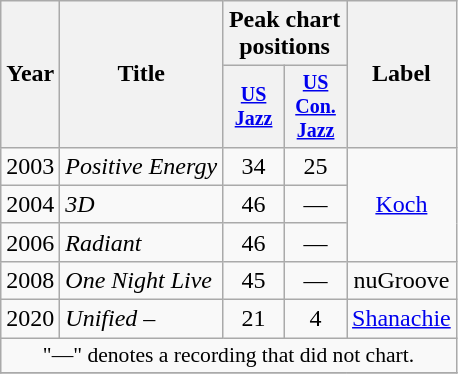<table class="wikitable" style="text-align:center;">
<tr>
<th rowspan="2">Year</th>
<th rowspan="2">Title</th>
<th colspan="2">Peak chart positions</th>
<th rowspan="2">Label</th>
</tr>
<tr style="font-size:smaller;">
<th width="35"><a href='#'>US Jazz</a><br></th>
<th width="35"><a href='#'>US Con. Jazz</a><br></th>
</tr>
<tr>
<td>2003</td>
<td align="left"><em>Positive Energy</em></td>
<td>34</td>
<td>25</td>
<td rowspan="3"><a href='#'>Koch</a></td>
</tr>
<tr>
<td>2004</td>
<td align="left"><em>3D</em></td>
<td>46</td>
<td>—</td>
</tr>
<tr>
<td>2006</td>
<td align="left"><em>Radiant</em></td>
<td>46</td>
<td>—</td>
</tr>
<tr>
<td>2008</td>
<td align="left"><em>One Night Live</em></td>
<td>45</td>
<td>—</td>
<td>nuGroove</td>
</tr>
<tr>
<td>2020</td>
<td align="left"><em>Unified</em> – </td>
<td>21</td>
<td>4</td>
<td><a href='#'>Shanachie</a></td>
</tr>
<tr>
<td colspan="5" style="font-size:90%">"—" denotes a recording that did not chart.</td>
</tr>
<tr>
</tr>
</table>
